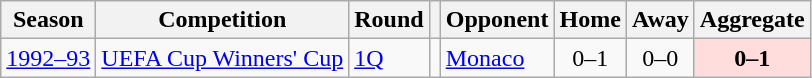<table class="wikitable" style="text-align:left">
<tr>
<th>Season</th>
<th>Competition</th>
<th>Round</th>
<th></th>
<th>Opponent</th>
<th>Home</th>
<th>Away</th>
<th>Aggregate</th>
</tr>
<tr>
<td><a href='#'>1992–93</a></td>
<td><a href='#'>UEFA Cup Winners' Cup</a></td>
<td><a href='#'>1Q</a></td>
<td></td>
<td><a href='#'>Monaco</a></td>
<td style="text-align:center;">0–1</td>
<td style="text-align:center;">0–0</td>
<td style="background:#fdd; text-align:center;"><strong>0–1</strong></td>
</tr>
</table>
